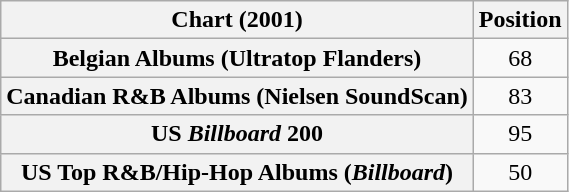<table class="wikitable sortable plainrowheaders" style="text-align:center">
<tr>
<th scope="col">Chart (2001)</th>
<th scope="col">Position</th>
</tr>
<tr>
<th scope="row">Belgian Albums (Ultratop Flanders)</th>
<td>68</td>
</tr>
<tr>
<th scope="row">Canadian R&B Albums (Nielsen SoundScan)</th>
<td>83</td>
</tr>
<tr>
<th scope="row">US <em>Billboard</em> 200</th>
<td>95</td>
</tr>
<tr>
<th scope="row">US Top R&B/Hip-Hop Albums (<em>Billboard</em>)</th>
<td>50</td>
</tr>
</table>
